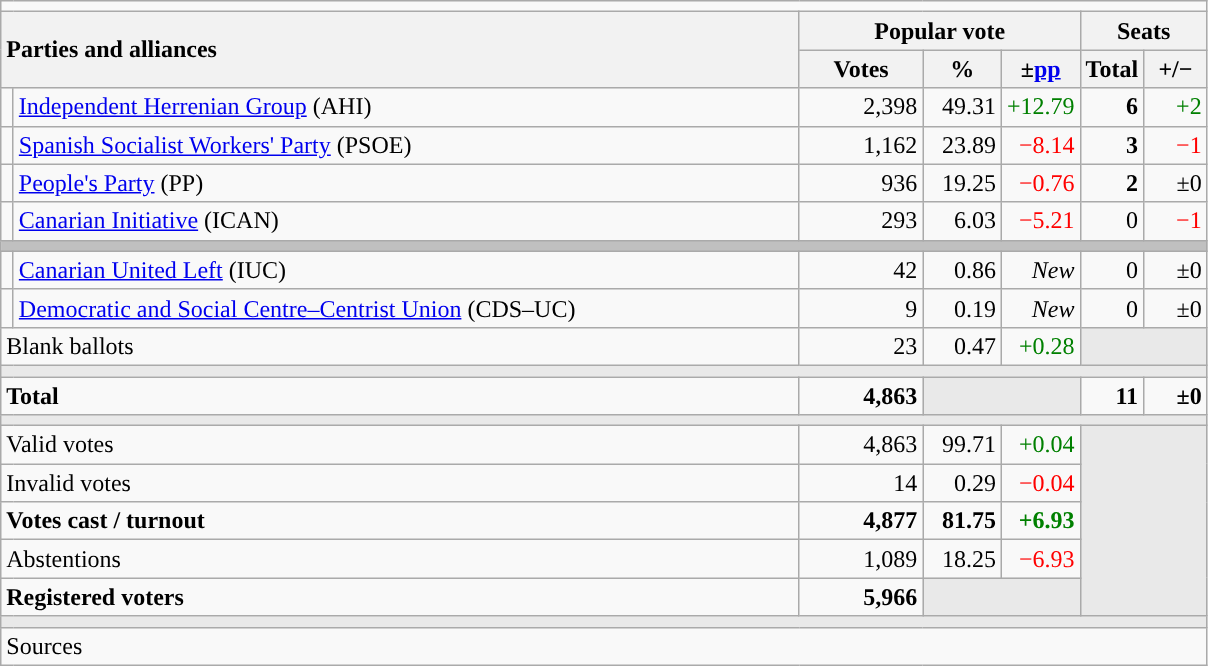<table class="wikitable" style="text-align:right;">
<tr>
<td colspan="7"></td>
</tr>
<tr>
<th style="text-align:left;" rowspan="2" colspan="2" width="525">Parties and alliances</th>
<th colspan="3">Popular vote</th>
<th colspan="2">Seats</th>
</tr>
<tr>
<th width="75">Votes</th>
<th width="45">%</th>
<th width="45">±<a href='#'>pp</a></th>
<th width="35">Total</th>
<th width="35">+/−</th>
</tr>
<tr>
<td width="1" style="color:inherit;background:"></td>
<td align="left"><a href='#'>Independent Herrenian Group</a> (AHI)</td>
<td>2,398</td>
<td>49.31</td>
<td style="color:green;">+12.79</td>
<td><strong>6</strong></td>
<td style="color:green;">+2</td>
</tr>
<tr>
<td style="color:inherit;background:"></td>
<td align="left"><a href='#'>Spanish Socialist Workers' Party</a> (PSOE)</td>
<td>1,162</td>
<td>23.89</td>
<td style="color:red;">−8.14</td>
<td><strong>3</strong></td>
<td style="color:red;">−1</td>
</tr>
<tr>
<td style="color:inherit;background:"></td>
<td align="left"><a href='#'>People's Party</a> (PP)</td>
<td>936</td>
<td>19.25</td>
<td style="color:red;">−0.76</td>
<td><strong>2</strong></td>
<td>±0</td>
</tr>
<tr>
<td style="color:inherit;background:"></td>
<td align="left"><a href='#'>Canarian Initiative</a> (ICAN)</td>
<td>293</td>
<td>6.03</td>
<td style="color:red;">−5.21</td>
<td>0</td>
<td style="color:red;">−1</td>
</tr>
<tr>
<td colspan="7" bgcolor="#C0C0C0"></td>
</tr>
<tr>
<td style="color:inherit;background:"></td>
<td align="left"><a href='#'>Canarian United Left</a> (IUC)</td>
<td>42</td>
<td>0.86</td>
<td><em>New</em></td>
<td>0</td>
<td>±0</td>
</tr>
<tr>
<td style="color:inherit;background:"></td>
<td align="left"><a href='#'>Democratic and Social Centre–Centrist Union</a> (CDS–UC)</td>
<td>9</td>
<td>0.19</td>
<td><em>New</em></td>
<td>0</td>
<td>±0</td>
</tr>
<tr>
<td align="left" colspan="2">Blank ballots</td>
<td>23</td>
<td>0.47</td>
<td style="color:green;">+0.28</td>
<td bgcolor="#E9E9E9" colspan="2"></td>
</tr>
<tr>
<td colspan="7" bgcolor="#E9E9E9"></td>
</tr>
<tr style="font-weight:bold;">
<td align="left" colspan="2">Total</td>
<td>4,863</td>
<td bgcolor="#E9E9E9" colspan="2"></td>
<td>11</td>
<td>±0</td>
</tr>
<tr>
<td colspan="7" bgcolor="#E9E9E9"></td>
</tr>
<tr>
<td align="left" colspan="2">Valid votes</td>
<td>4,863</td>
<td>99.71</td>
<td style="color:green;">+0.04</td>
<td bgcolor="#E9E9E9" colspan="2" rowspan="5"></td>
</tr>
<tr>
<td align="left" colspan="2">Invalid votes</td>
<td>14</td>
<td>0.29</td>
<td style="color:red;">−0.04</td>
</tr>
<tr style="font-weight:bold;">
<td align="left" colspan="2">Votes cast / turnout</td>
<td>4,877</td>
<td>81.75</td>
<td style="color:green;">+6.93</td>
</tr>
<tr>
<td align="left" colspan="2">Abstentions</td>
<td>1,089</td>
<td>18.25</td>
<td style="color:red;">−6.93</td>
</tr>
<tr style="font-weight:bold;">
<td align="left" colspan="2">Registered voters</td>
<td>5,966</td>
<td bgcolor="#E9E9E9" colspan="2"></td>
</tr>
<tr>
<td colspan="7" bgcolor="#E9E9E9"></td>
</tr>
<tr>
<td align="left" colspan="7">Sources</td>
</tr>
</table>
